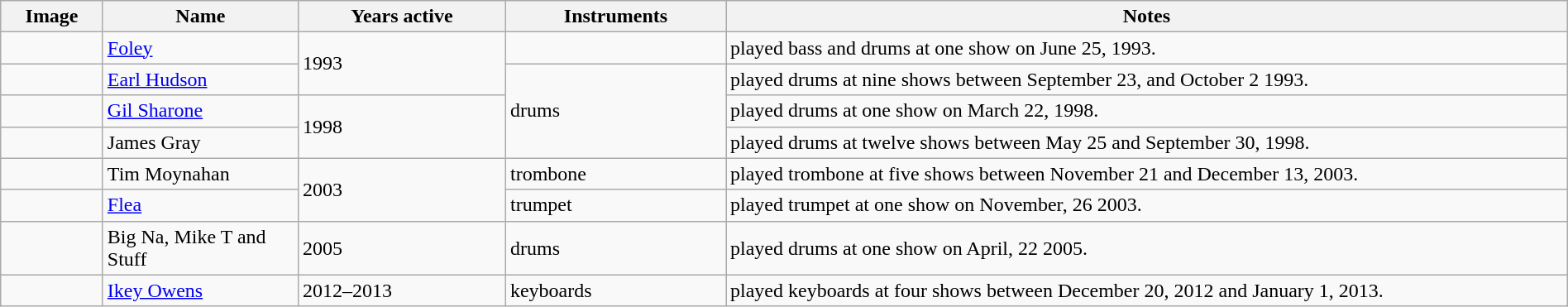<table class="wikitable" width="100%" border="1">
<tr>
<th width="75">Image</th>
<th width="150">Name</th>
<th width="160">Years active</th>
<th width="170">Instruments</th>
<th>Notes</th>
</tr>
<tr>
<td></td>
<td><a href='#'>Foley</a></td>
<td rowspan="2">1993</td>
<td></td>
<td>played bass and drums at one show on June 25, 1993.</td>
</tr>
<tr>
<td></td>
<td><a href='#'>Earl Hudson</a></td>
<td rowspan="3">drums</td>
<td>played drums at nine shows between September 23, and October 2 1993.</td>
</tr>
<tr>
<td></td>
<td><a href='#'>Gil Sharone</a></td>
<td rowspan="2">1998</td>
<td>played drums at one show on March 22, 1998.</td>
</tr>
<tr>
<td></td>
<td>James Gray</td>
<td>played drums at twelve shows between May 25 and September 30, 1998.</td>
</tr>
<tr>
<td></td>
<td>Tim Moynahan</td>
<td rowspan="2">2003</td>
<td>trombone</td>
<td>played trombone at five shows between November 21 and December 13, 2003.</td>
</tr>
<tr>
<td></td>
<td><a href='#'>Flea</a></td>
<td>trumpet</td>
<td>played trumpet at one show on November, 26 2003.</td>
</tr>
<tr>
<td></td>
<td>Big Na, Mike T and Stuff</td>
<td>2005</td>
<td>drums</td>
<td>played drums at one show on April, 22 2005.</td>
</tr>
<tr>
<td></td>
<td><a href='#'>Ikey Owens</a></td>
<td>2012–2013</td>
<td>keyboards</td>
<td>played keyboards at four shows between December 20, 2012 and January 1, 2013.</td>
</tr>
</table>
